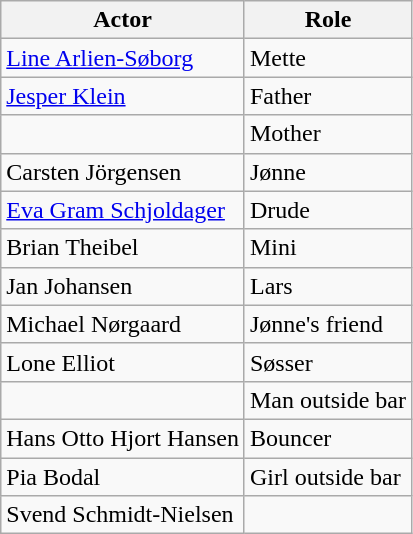<table class="wikitable">
<tr>
<th>Actor</th>
<th>Role</th>
</tr>
<tr>
<td><a href='#'>Line Arlien-Søborg</a></td>
<td>Mette</td>
</tr>
<tr>
<td><a href='#'>Jesper Klein</a></td>
<td>Father</td>
</tr>
<tr>
<td></td>
<td>Mother</td>
</tr>
<tr>
<td>Carsten Jörgensen</td>
<td>Jønne</td>
</tr>
<tr>
<td><a href='#'>Eva Gram Schjoldager</a></td>
<td>Drude</td>
</tr>
<tr>
<td>Brian Theibel</td>
<td>Mini</td>
</tr>
<tr>
<td>Jan Johansen</td>
<td>Lars</td>
</tr>
<tr>
<td>Michael Nørgaard</td>
<td>Jønne's friend</td>
</tr>
<tr>
<td>Lone Elliot</td>
<td>Søsser</td>
</tr>
<tr>
<td></td>
<td>Man outside bar</td>
</tr>
<tr>
<td>Hans Otto Hjort Hansen</td>
<td>Bouncer</td>
</tr>
<tr>
<td>Pia Bodal</td>
<td>Girl outside bar</td>
</tr>
<tr>
<td>Svend Schmidt-Nielsen</td>
</tr>
</table>
